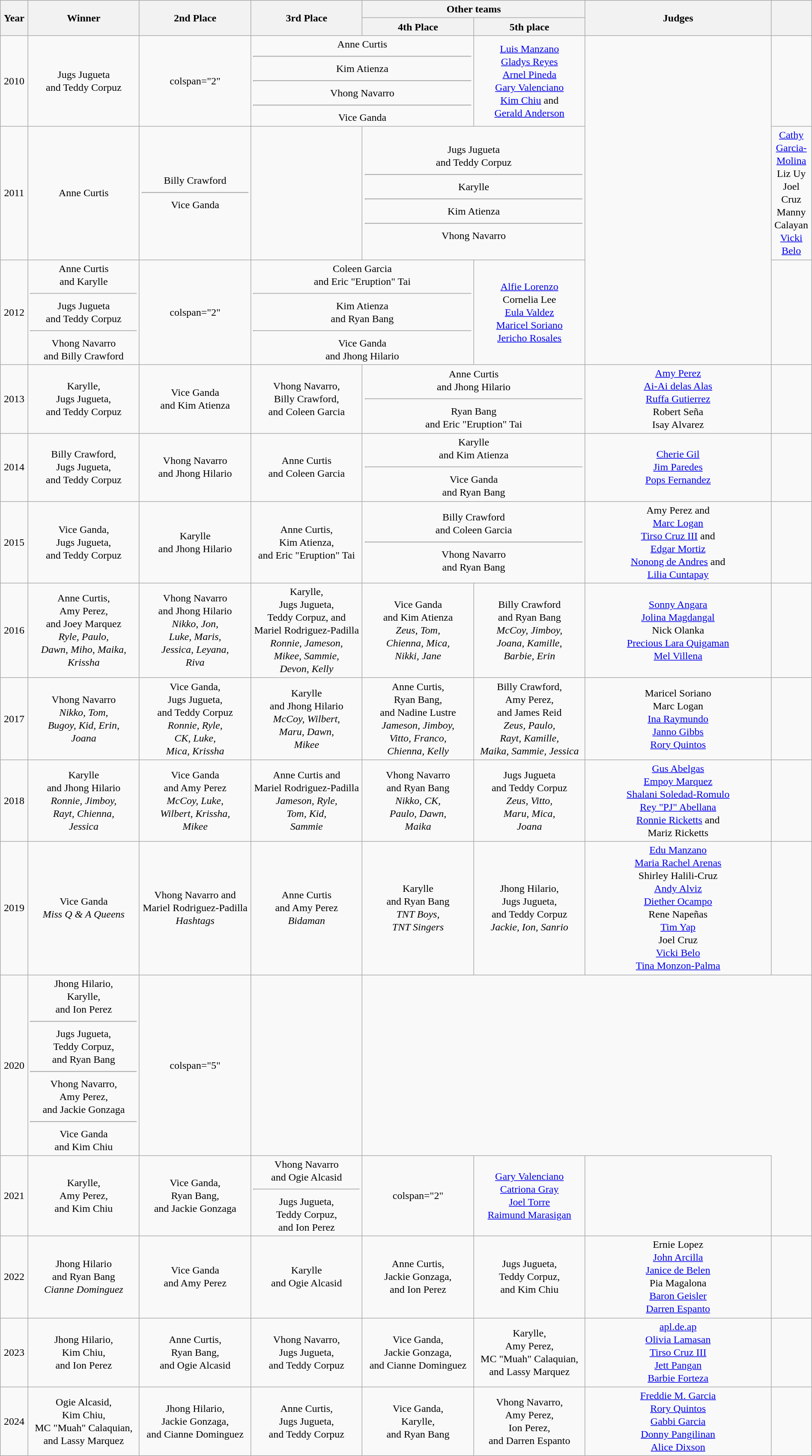<table class="wikitable sortable" style="margin:1em auto; font-size:100%; line-height:20px; text-align:center">
<tr>
<th width="02%" scope="col" rowspan="2">Year</th>
<th width="12%" scope="col" rowspan="2">Winner</th>
<th width="12%" scope="col" rowspan="2">2nd Place</th>
<th width="12%" scope="col" rowspan="2">3rd Place</th>
<th width="12%" scope="col" colspan="2">Other teams</th>
<th width="20%" scope="col" rowspan="2">Judges</th>
<th width="02%" scope="col" rowspan="2"></th>
</tr>
<tr>
<th width="12%" scope="col">4th Place</th>
<th width="12%" scope="col">5th place</th>
</tr>
<tr>
<td>2010</td>
<td>Jugs Jugueta<br> and Teddy Corpuz</td>
<td>colspan="2" </td>
<td colspan="2">Anne Curtis<hr>Kim Atienza<hr>Vhong Navarro<hr>Vice Ganda</td>
<td><a href='#'>Luis Manzano</a><br><a href='#'>Gladys Reyes</a><br><a href='#'>Arnel Pineda</a><br><a href='#'>Gary Valenciano</a><br><a href='#'>Kim Chiu</a> and<br><a href='#'>Gerald Anderson</a></td>
<td rowspan="3"></td>
</tr>
<tr>
<td>2011</td>
<td>Anne Curtis</td>
<td>Billy Crawford<hr>Vice Ganda</td>
<td></td>
<td colspan="2">Jugs Jugueta<br>and Teddy Corpuz<hr>Karylle<hr>Kim Atienza<hr>Vhong Navarro</td>
<td><a href='#'>Cathy Garcia-Molina</a><br>Liz Uy<br>Joel Cruz<br>Manny Calayan<br><a href='#'>Vicki Belo</a></td>
</tr>
<tr>
<td>2012</td>
<td>Anne Curtis<br>and Karylle<hr>Jugs Jugueta<br>and Teddy Corpuz<hr>Vhong Navarro<br>and Billy Crawford</td>
<td>colspan="2" </td>
<td colspan="2">Coleen Garcia<br>and Eric "Eruption" Tai<hr>Kim Atienza<br>and Ryan Bang<hr>Vice Ganda <br>and Jhong Hilario</td>
<td><a href='#'>Alfie Lorenzo</a><br>Cornelia Lee<br><a href='#'>Eula Valdez</a><br><a href='#'>Maricel Soriano</a><br><a href='#'>Jericho Rosales</a></td>
</tr>
<tr>
<td>2013</td>
<td>Karylle,<br>Jugs Jugueta,<br>and Teddy Corpuz</td>
<td>Vice Ganda <br>and Kim Atienza</td>
<td>Vhong Navarro,<br>Billy Crawford,<br>and Coleen Garcia</td>
<td colspan="2">Anne Curtis <br>and Jhong Hilario<hr>Ryan Bang<br>and Eric "Eruption" Tai</td>
<td><a href='#'>Amy Perez</a><br><a href='#'>Ai-Ai delas Alas</a><br><a href='#'>Ruffa Gutierrez</a><br>Robert Seña<br>Isay Alvarez</td>
<td></td>
</tr>
<tr>
<td>2014</td>
<td>Billy Crawford,<br>Jugs Jugueta,<br>and Teddy Corpuz</td>
<td>Vhong Navarro<br>and Jhong Hilario</td>
<td>Anne Curtis<br>and Coleen Garcia</td>
<td colspan="2">Karylle <br>and Kim Atienza<hr>Vice Ganda <br>and Ryan Bang</td>
<td><a href='#'>Cherie Gil</a><br><a href='#'>Jim Paredes</a><br><a href='#'>Pops Fernandez</a></td>
<td></td>
</tr>
<tr>
<td>2015</td>
<td>Vice Ganda,<br>Jugs Jugueta,<br>and Teddy Corpuz</td>
<td>Karylle<br>and Jhong Hilario</td>
<td>Anne Curtis,<br>Kim Atienza,<br>and Eric "Eruption" Tai</td>
<td colspan="2">Billy Crawford<br>and Coleen Garcia<hr>Vhong Navarro<br>and Ryan Bang</td>
<td>Amy Perez and<br><a href='#'>Marc Logan</a><br><a href='#'>Tirso Cruz III</a> and<br><a href='#'>Edgar Mortiz</a><br><a href='#'>Nonong de Andres</a> and<br><a href='#'>Lilia Cuntapay</a></td>
<td></td>
</tr>
<tr>
<td>2016</td>
<td>Anne Curtis,<br>Amy Perez,<br>and Joey Marquez<br><em>Ryle, Paulo,<br>Dawn, Miho, Maika,<br>Krissha</em></td>
<td>Vhong Navarro<br>and Jhong Hilario<br><em>Nikko, Jon,<br>Luke, Maris,<br>Jessica, Leyana,<br>Riva</em></td>
<td>Karylle,<br>Jugs Jugueta,<br>Teddy Corpuz, and<br>Mariel Rodriguez-Padilla<br><em>Ronnie, Jameson,<br>Mikee, Sammie,<br>Devon, Kelly</em></td>
<td>Vice Ganda<br>and Kim Atienza<br><em>Zeus, Tom,<br>Chienna, Mica,<br>Nikki, Jane</em></td>
<td>Billy Crawford<br>and Ryan Bang<br><em>McCoy, Jimboy,<br>Joana, Kamille,<br>Barbie, Erin</em></td>
<td><a href='#'>Sonny Angara</a><br><a href='#'>Jolina Magdangal</a><br>Nick Olanka<br><a href='#'>Precious Lara Quigaman</a><br><a href='#'>Mel Villena</a></td>
<td></td>
</tr>
<tr>
<td>2017</td>
<td>Vhong Navarro<br><em>Nikko, Tom,<br>Bugoy, Kid, Erin,<br>Joana</em></td>
<td>Vice Ganda,<br>Jugs Jugueta,<br>and Teddy Corpuz<br><em>Ronnie, Ryle,<br>CK, Luke,<br>Mica, Krissha</em></td>
<td>Karylle<br>and Jhong Hilario<br><em>McCoy, Wilbert,<br>Maru, Dawn,<br>Mikee</em></td>
<td>Anne Curtis,<br>Ryan Bang,<br>and Nadine Lustre<br><em>Jameson, Jimboy,<br>Vitto, Franco,<br>Chienna, Kelly</em></td>
<td>Billy Crawford,<br>Amy Perez,<br>and James Reid<br><em>Zeus, Paulo,<br>Rayt, Kamille,<br>Maika, Sammie, Jessica</em></td>
<td>Maricel Soriano<br>Marc Logan<br><a href='#'>Ina Raymundo</a><br><a href='#'>Janno Gibbs</a><br><a href='#'>Rory Quintos</a></td>
<td></td>
</tr>
<tr>
<td>2018</td>
<td>Karylle<br>and Jhong Hilario<br><em>Ronnie, Jimboy,<br>Rayt, Chienna,<br>Jessica</em></td>
<td>Vice Ganda<br>and Amy Perez<br><em>McCoy, Luke,<br>Wilbert, Krissha,<br>Mikee</em></td>
<td>Anne Curtis and<br> Mariel Rodriguez-Padilla<br><em>Jameson, Ryle,<br>Tom, Kid,<br>Sammie</em></td>
<td>Vhong Navarro<br>and Ryan Bang<br><em>Nikko, CK,<br>Paulo, Dawn,<br>Maika</em></td>
<td>Jugs Jugueta<br>and Teddy Corpuz<br><em>Zeus, Vitto,<br>Maru, Mica,<br> Joana</em></td>
<td><a href='#'>Gus Abelgas</a><br><a href='#'>Empoy Marquez</a><br><a href='#'>Shalani Soledad-Romulo</a><br><a href='#'>Rey "PJ" Abellana</a><br><a href='#'>Ronnie Ricketts</a> and<br>Mariz Ricketts</td>
<td></td>
</tr>
<tr>
<td>2019</td>
<td>Vice Ganda<br><em>Miss Q & A Queens</em></td>
<td>Vhong Navarro and<br>Mariel Rodriguez-Padilla<br><em>Hashtags</em></td>
<td>Anne Curtis<br>and Amy Perez<br><em>Bidaman</em></td>
<td>Karylle<br>and Ryan Bang<br><em>TNT Boys, <br>TNT Singers</em></td>
<td>Jhong Hilario,<br>Jugs Jugueta,<br>and Teddy Corpuz <br><em>Jackie, Ion, Sanrio</em></td>
<td><a href='#'>Edu Manzano</a><br><a href='#'>Maria Rachel Arenas</a><br>Shirley Halili-Cruz<br><a href='#'>Andy Alviz</a><br><a href='#'>Diether Ocampo</a><br>Rene Napeñas<br><a href='#'>Tim Yap</a><br>Joel Cruz<br><a href='#'>Vicki Belo</a><br><a href='#'>Tina Monzon-Palma</a></td>
<td></td>
</tr>
<tr>
<td>2020</td>
<td>Jhong Hilario,<br>Karylle,<br>and Ion Perez<hr>Jugs Jugueta,<br>Teddy Corpuz,<br>and Ryan Bang<hr>Vhong Navarro,<br>Amy Perez,<br>and Jackie Gonzaga<hr>Vice Ganda<br>and Kim Chiu</td>
<td>colspan="5"  </td>
<td></td>
</tr>
<tr>
<td>2021</td>
<td>Karylle,<br>Amy Perez,<br>and Kim Chiu</td>
<td>Vice Ganda,<br>Ryan Bang,<br>and Jackie Gonzaga</td>
<td>Vhong Navarro<br>and Ogie Alcasid<hr>Jugs Jugueta,<br>Teddy Corpuz,<br>and Ion Perez</td>
<td>colspan="2" </td>
<td><a href='#'>Gary Valenciano</a><br><a href='#'>Catriona Gray</a><br><a href='#'>Joel Torre</a><br><a href='#'>Raimund Marasigan</a></td>
<td></td>
</tr>
<tr>
<td>2022</td>
<td>Jhong Hilario<br>and Ryan Bang<br><em>Cianne Dominguez</em></td>
<td>Vice Ganda<br>and Amy Perez</td>
<td>Karylle<br>and Ogie Alcasid</td>
<td>Anne Curtis,<br>Jackie Gonzaga,<br>and Ion Perez</td>
<td>Jugs Jugueta,<br>Teddy Corpuz,<br>and Kim Chiu</td>
<td>Ernie Lopez<br><a href='#'>John Arcilla</a><br><a href='#'>Janice de Belen</a><br>Pia Magalona<br><a href='#'>Baron Geisler</a><br><a href='#'>Darren Espanto</a></td>
<td></td>
</tr>
<tr>
<td>2023</td>
<td>Jhong Hilario,<br>Kim Chiu,<br>and Ion Perez</td>
<td>Anne Curtis,<br>Ryan Bang,<br>and Ogie Alcasid</td>
<td>Vhong Navarro,<br>Jugs Jugueta,<br>and Teddy Corpuz</td>
<td>Vice Ganda,<br>Jackie Gonzaga,<br>and Cianne Dominguez</td>
<td>Karylle,<br>Amy Perez,<br>MC "Muah" Calaquian,<br>and Lassy Marquez</td>
<td><a href='#'>apl.de.ap</a><br><a href='#'>Olivia Lamasan</a><br><a href='#'>Tirso Cruz III</a><br><a href='#'>Jett Pangan</a><br><a href='#'>Barbie Forteza</a></td>
<td></td>
</tr>
<tr>
<td>2024</td>
<td>Ogie Alcasid,<br>Kim Chiu,<br>MC "Muah" Calaquian,<br>and Lassy Marquez</td>
<td>Jhong Hilario,<br>Jackie Gonzaga,<br>and Cianne Dominguez</td>
<td>Anne Curtis,<br>Jugs Jugueta,<br>and Teddy Corpuz</td>
<td>Vice Ganda,<br>Karylle,<br>and Ryan Bang</td>
<td>Vhong Navarro,<br>Amy Perez,<br>Ion Perez,<br>and Darren Espanto</td>
<td><a href='#'>Freddie M. Garcia</a><br><a href='#'>Rory Quintos</a><br><a href='#'>Gabbi Garcia</a><br><a href='#'>Donny Pangilinan</a><br><a href='#'>Alice Dixson</a></td>
<td></td>
</tr>
</table>
